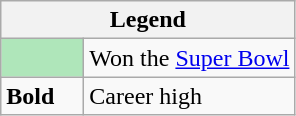<table class="wikitable mw-collapsible mw-collapsed">
<tr>
<th colspan="2">Legend</th>
</tr>
<tr>
<td style="background:#afe6ba; width:3em;"></td>
<td>Won the <a href='#'>Super Bowl</a></td>
</tr>
<tr>
<td><strong>Bold</strong></td>
<td>Career high</td>
</tr>
</table>
